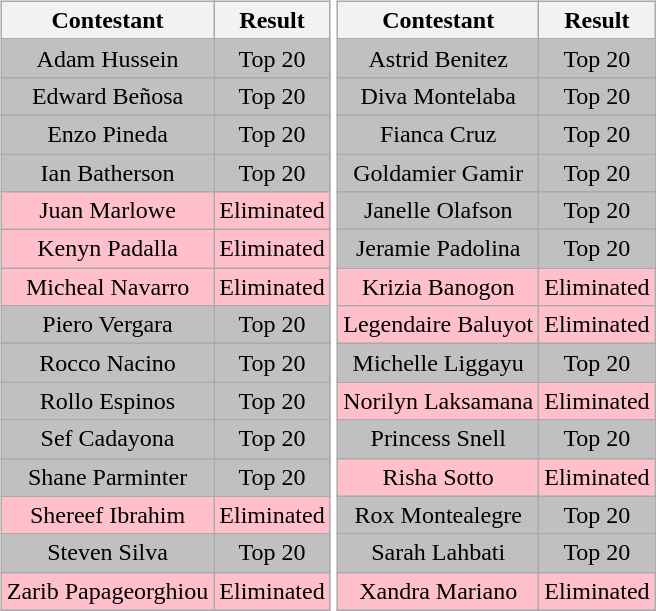<table>
<tr>
<td><br><table class="wikitable sortable nowrap" style="margin:auto; text-align:center">
<tr>
<th scope="col">Contestant</th>
<th scope="col">Result</th>
</tr>
<tr>
<td bgcolor=silver>Adam Hussein</td>
<td bgcolor=silver>Top 20</td>
</tr>
<tr>
<td bgcolor=silver>Edward Beñosa</td>
<td bgcolor=silver>Top 20</td>
</tr>
<tr>
<td bgcolor=silver>Enzo Pineda</td>
<td bgcolor=silver>Top 20</td>
</tr>
<tr>
<td bgcolor=silver>Ian Batherson</td>
<td bgcolor=silver>Top 20</td>
</tr>
<tr>
<td bgcolor=pink>Juan Marlowe</td>
<td bgcolor=pink>Eliminated</td>
</tr>
<tr>
<td bgcolor=pink>Kenyn Padalla</td>
<td bgcolor=pink>Eliminated</td>
</tr>
<tr>
<td bgcolor=pink>Micheal Navarro</td>
<td bgcolor=pink>Eliminated</td>
</tr>
<tr>
<td bgcolor=silver>Piero Vergara</td>
<td bgcolor=silver>Top 20</td>
</tr>
<tr>
<td bgcolor=silver>Rocco Nacino</td>
<td bgcolor=silver>Top 20</td>
</tr>
<tr>
<td bgcolor=silver>Rollo Espinos</td>
<td bgcolor=silver>Top 20</td>
</tr>
<tr>
<td bgcolor=silver>Sef Cadayona</td>
<td bgcolor=silver>Top 20</td>
</tr>
<tr>
<td bgcolor=silver>Shane Parminter</td>
<td bgcolor=silver>Top 20</td>
</tr>
<tr>
<td bgcolor=pink>Shereef Ibrahim</td>
<td bgcolor=pink>Eliminated</td>
</tr>
<tr>
<td bgcolor=silver>Steven Silva</td>
<td bgcolor=silver>Top 20</td>
</tr>
<tr>
<td bgcolor=pink>Zarib Papageorghiou</td>
<td bgcolor=pink>Eliminated</td>
</tr>
</table>
</td>
<td><br><table class="wikitable sortable nowrap" style="margin:auto; text-align:center">
<tr>
<th scope="col">Contestant</th>
<th scope="col">Result</th>
</tr>
<tr>
<td bgcolor=silver>Astrid Benitez</td>
<td bgcolor=silver>Top 20</td>
</tr>
<tr>
<td bgcolor=silver>Diva Montelaba</td>
<td bgcolor=silver>Top 20</td>
</tr>
<tr>
<td bgcolor=silver>Fianca Cruz</td>
<td bgcolor=silver>Top 20</td>
</tr>
<tr>
<td bgcolor=silver>Goldamier Gamir</td>
<td bgcolor=silver>Top 20</td>
</tr>
<tr>
<td bgcolor=silver>Janelle Olafson</td>
<td bgcolor=silver>Top 20</td>
</tr>
<tr>
<td bgcolor=silver>Jeramie Padolina</td>
<td bgcolor=silver>Top 20</td>
</tr>
<tr>
<td bgcolor=pink>Krizia Banogon</td>
<td bgcolor=pink>Eliminated</td>
</tr>
<tr>
<td bgcolor=pink>Legendaire Baluyot</td>
<td bgcolor=pink>Eliminated</td>
</tr>
<tr>
<td bgcolor=silver>Michelle Liggayu</td>
<td bgcolor=silver>Top 20</td>
</tr>
<tr>
<td bgcolor=pink>Norilyn Laksamana</td>
<td bgcolor=pink>Eliminated</td>
</tr>
<tr>
<td bgcolor=silver>Princess Snell</td>
<td bgcolor=silver>Top 20</td>
</tr>
<tr>
<td bgcolor=pink>Risha Sotto</td>
<td bgcolor=pink>Eliminated</td>
</tr>
<tr>
<td bgcolor=silver>Rox Montealegre</td>
<td bgcolor=silver>Top 20</td>
</tr>
<tr>
<td bgcolor=silver>Sarah Lahbati</td>
<td bgcolor=silver>Top 20</td>
</tr>
<tr>
<td bgcolor=pink>Xandra Mariano</td>
<td bgcolor=pink>Eliminated</td>
</tr>
</table>
</td>
</tr>
</table>
